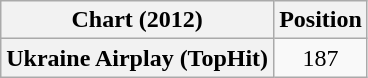<table class="wikitable plainrowheaders" style="text-align:center;">
<tr>
<th scope="col">Chart (2012)</th>
<th scope="col">Position</th>
</tr>
<tr>
<th scope="row">Ukraine Airplay (TopHit)</th>
<td>187</td>
</tr>
</table>
